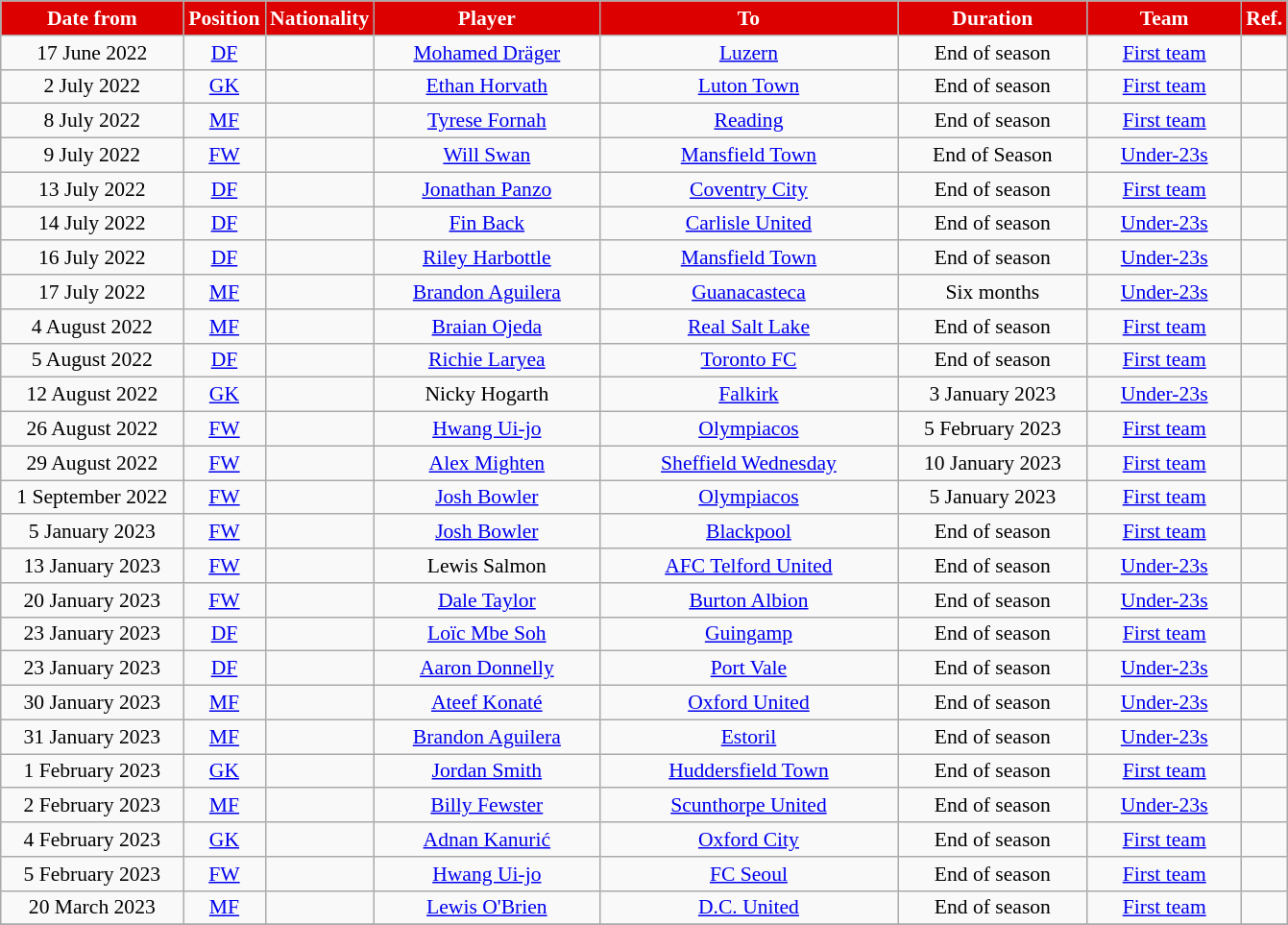<table class="wikitable"  style="text-align:center; font-size:90%; ">
<tr>
<th style="background:#DD0000; color:#FFFFFF; width:120px;">Date from</th>
<th style="background:#DD0000; color:#FFFFFF; width:50px;">Position</th>
<th style="background:#DD0000; color:#FFFFFF; width:50px;">Nationality</th>
<th style="background:#DD0000; color:#FFFFFF; width:150px;">Player</th>
<th style="background:#DD0000; color:#FFFFFF; width:200px;">To</th>
<th style="background:#DD0000; color:#FFFFFF; width:125px;">Duration</th>
<th style="background:#DD0000; color:#FFFFFF; width:100px;">Team</th>
<th style="background:#DD0000; color:#FFFFFF; width:25px;">Ref.</th>
</tr>
<tr>
<td>17 June 2022</td>
<td><a href='#'>DF</a></td>
<td></td>
<td><a href='#'>Mohamed Dräger</a></td>
<td> <a href='#'>Luzern</a></td>
<td>End of season</td>
<td><a href='#'>First team</a></td>
<td></td>
</tr>
<tr>
<td>2 July 2022</td>
<td><a href='#'>GK</a></td>
<td></td>
<td><a href='#'>Ethan Horvath</a></td>
<td> <a href='#'>Luton Town</a></td>
<td>End of season</td>
<td><a href='#'>First team</a></td>
<td></td>
</tr>
<tr>
<td>8 July 2022</td>
<td><a href='#'>MF</a></td>
<td></td>
<td><a href='#'>Tyrese Fornah</a></td>
<td> <a href='#'>Reading</a></td>
<td>End of season</td>
<td><a href='#'>First team</a></td>
<td></td>
</tr>
<tr>
<td>9 July 2022</td>
<td><a href='#'>FW</a></td>
<td></td>
<td><a href='#'>Will Swan</a></td>
<td> <a href='#'>Mansfield Town</a></td>
<td>End of Season</td>
<td><a href='#'>Under-23s</a></td>
<td></td>
</tr>
<tr>
<td>13 July 2022</td>
<td><a href='#'>DF</a></td>
<td></td>
<td><a href='#'>Jonathan Panzo</a></td>
<td> <a href='#'>Coventry City</a></td>
<td>End of season</td>
<td><a href='#'>First team</a></td>
<td></td>
</tr>
<tr>
<td>14 July 2022</td>
<td><a href='#'>DF</a></td>
<td></td>
<td><a href='#'>Fin Back</a></td>
<td> <a href='#'>Carlisle United</a></td>
<td>End of season</td>
<td><a href='#'>Under-23s</a></td>
<td></td>
</tr>
<tr>
<td>16 July 2022</td>
<td><a href='#'>DF</a></td>
<td></td>
<td><a href='#'>Riley Harbottle</a></td>
<td> <a href='#'>Mansfield Town</a></td>
<td>End of season</td>
<td><a href='#'>Under-23s</a></td>
<td></td>
</tr>
<tr>
<td>17 July 2022</td>
<td><a href='#'>MF</a></td>
<td></td>
<td><a href='#'>Brandon Aguilera</a></td>
<td> <a href='#'>Guanacasteca</a></td>
<td>Six months</td>
<td><a href='#'>Under-23s</a></td>
<td></td>
</tr>
<tr>
<td>4 August 2022</td>
<td><a href='#'>MF</a></td>
<td></td>
<td><a href='#'>Braian Ojeda</a></td>
<td> <a href='#'>Real Salt Lake</a></td>
<td>End of season</td>
<td><a href='#'>First team</a></td>
<td></td>
</tr>
<tr>
<td>5 August 2022</td>
<td><a href='#'>DF</a></td>
<td></td>
<td><a href='#'>Richie Laryea</a></td>
<td> <a href='#'>Toronto FC</a></td>
<td>End of season</td>
<td><a href='#'>First team</a></td>
<td></td>
</tr>
<tr>
<td>12 August 2022</td>
<td><a href='#'>GK</a></td>
<td></td>
<td>Nicky Hogarth</td>
<td> <a href='#'>Falkirk</a></td>
<td>3 January 2023</td>
<td><a href='#'>Under-23s</a></td>
<td></td>
</tr>
<tr>
<td>26 August 2022</td>
<td><a href='#'>FW</a></td>
<td></td>
<td><a href='#'>Hwang Ui-jo</a></td>
<td> <a href='#'>Olympiacos</a></td>
<td>5 February 2023</td>
<td><a href='#'>First team</a></td>
<td></td>
</tr>
<tr>
<td>29 August 2022</td>
<td><a href='#'>FW</a></td>
<td></td>
<td><a href='#'>Alex Mighten</a></td>
<td> <a href='#'>Sheffield Wednesday</a></td>
<td>10 January 2023</td>
<td><a href='#'>First team</a></td>
<td></td>
</tr>
<tr>
<td>1 September 2022</td>
<td><a href='#'>FW</a></td>
<td></td>
<td><a href='#'>Josh Bowler</a></td>
<td> <a href='#'>Olympiacos</a></td>
<td>5 January 2023</td>
<td><a href='#'>First team</a></td>
<td></td>
</tr>
<tr>
<td>5 January 2023</td>
<td><a href='#'>FW</a></td>
<td></td>
<td><a href='#'>Josh Bowler</a></td>
<td> <a href='#'>Blackpool</a></td>
<td>End of season</td>
<td><a href='#'>First team</a></td>
<td></td>
</tr>
<tr>
<td>13 January 2023</td>
<td><a href='#'>FW</a></td>
<td></td>
<td>Lewis Salmon</td>
<td> <a href='#'>AFC Telford United</a></td>
<td>End of season</td>
<td><a href='#'>Under-23s</a></td>
<td></td>
</tr>
<tr>
<td>20 January 2023</td>
<td><a href='#'>FW</a></td>
<td></td>
<td><a href='#'>Dale Taylor</a></td>
<td> <a href='#'>Burton Albion</a></td>
<td>End of season</td>
<td><a href='#'>Under-23s</a></td>
<td></td>
</tr>
<tr>
<td>23 January 2023</td>
<td><a href='#'>DF</a></td>
<td></td>
<td><a href='#'>Loïc Mbe Soh</a></td>
<td> <a href='#'>Guingamp</a></td>
<td>End of season</td>
<td><a href='#'>First team</a></td>
<td></td>
</tr>
<tr>
<td>23 January 2023</td>
<td><a href='#'>DF</a></td>
<td></td>
<td><a href='#'>Aaron Donnelly</a></td>
<td> <a href='#'>Port Vale</a></td>
<td>End of season</td>
<td><a href='#'>Under-23s</a></td>
<td></td>
</tr>
<tr>
<td>30 January 2023</td>
<td><a href='#'>MF</a></td>
<td></td>
<td><a href='#'>Ateef Konaté</a></td>
<td> <a href='#'>Oxford United</a></td>
<td>End of season</td>
<td><a href='#'>Under-23s</a></td>
<td></td>
</tr>
<tr>
<td>31 January 2023</td>
<td><a href='#'>MF</a></td>
<td></td>
<td><a href='#'>Brandon Aguilera</a></td>
<td> <a href='#'>Estoril</a></td>
<td>End of season</td>
<td><a href='#'>Under-23s</a></td>
<td></td>
</tr>
<tr>
<td>1 February 2023</td>
<td><a href='#'>GK</a></td>
<td></td>
<td><a href='#'>Jordan Smith</a></td>
<td> <a href='#'>Huddersfield Town</a></td>
<td>End of season</td>
<td><a href='#'>First team</a></td>
<td></td>
</tr>
<tr>
<td>2 February 2023</td>
<td><a href='#'>MF</a></td>
<td></td>
<td><a href='#'>Billy Fewster</a></td>
<td> <a href='#'>Scunthorpe United</a></td>
<td>End of season</td>
<td><a href='#'>Under-23s</a></td>
<td></td>
</tr>
<tr>
<td>4 February 2023</td>
<td><a href='#'>GK</a></td>
<td></td>
<td><a href='#'>Adnan Kanurić</a></td>
<td> <a href='#'>Oxford City</a></td>
<td>End of season</td>
<td><a href='#'>First team</a></td>
<td></td>
</tr>
<tr>
<td>5 February 2023</td>
<td><a href='#'>FW</a></td>
<td></td>
<td><a href='#'>Hwang Ui-jo</a></td>
<td> <a href='#'>FC Seoul</a></td>
<td>End of season</td>
<td><a href='#'>First team</a></td>
<td></td>
</tr>
<tr>
<td>20  March 2023</td>
<td><a href='#'>MF</a></td>
<td></td>
<td><a href='#'>Lewis O'Brien</a></td>
<td> <a href='#'>D.C. United</a></td>
<td>End of season</td>
<td><a href='#'>First team</a></td>
<td></td>
</tr>
<tr>
</tr>
</table>
